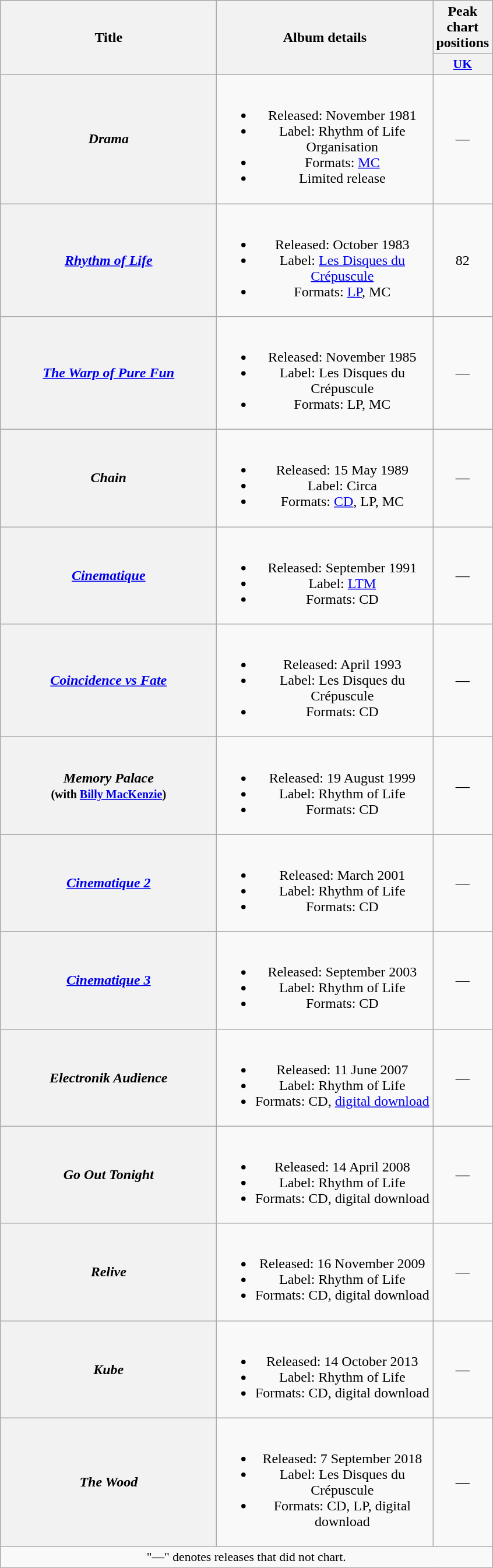<table class="wikitable plainrowheaders" style="text-align:center;">
<tr>
<th rowspan="2" scope="col" style="width:15em;">Title</th>
<th rowspan="2" scope="col" style="width:15em;">Album details</th>
<th>Peak chart positions</th>
</tr>
<tr>
<th scope="col" style="width:2em;font-size:90%;"><a href='#'>UK</a><br></th>
</tr>
<tr>
<th scope="row"><em>Drama</em></th>
<td><br><ul><li>Released: November 1981</li><li>Label: Rhythm of Life Organisation</li><li>Formats: <a href='#'>MC</a></li><li>Limited release</li></ul></td>
<td>—</td>
</tr>
<tr>
<th scope="row"><em><a href='#'>Rhythm of Life</a></em></th>
<td><br><ul><li>Released: October 1983</li><li>Label: <a href='#'>Les Disques du Crépuscule</a></li><li>Formats: <a href='#'>LP</a>, MC</li></ul></td>
<td>82</td>
</tr>
<tr>
<th scope="row"><em><a href='#'>The Warp of Pure Fun</a></em></th>
<td><br><ul><li>Released: November 1985</li><li>Label: Les Disques du Crépuscule</li><li>Formats: LP, MC</li></ul></td>
<td>—</td>
</tr>
<tr>
<th scope="row"><em>Chain</em></th>
<td><br><ul><li>Released: 15 May 1989</li><li>Label: Circa</li><li>Formats: <a href='#'>CD</a>, LP, MC</li></ul></td>
<td>—</td>
</tr>
<tr>
<th scope="row"><em><a href='#'>Cinematique</a></em></th>
<td><br><ul><li>Released: September 1991</li><li>Label: <a href='#'>LTM</a></li><li>Formats: CD</li></ul></td>
<td>—</td>
</tr>
<tr>
<th scope="row"><em><a href='#'>Coincidence vs Fate</a></em></th>
<td><br><ul><li>Released: April 1993</li><li>Label: Les Disques du Crépuscule</li><li>Formats: CD</li></ul></td>
<td>—</td>
</tr>
<tr>
<th scope="row"><em>Memory Palace</em><br><small>(with <a href='#'>Billy MacKenzie</a>)</small></th>
<td><br><ul><li>Released: 19 August 1999</li><li>Label: Rhythm of Life</li><li>Formats: CD</li></ul></td>
<td>—</td>
</tr>
<tr>
<th scope="row"><em><a href='#'>Cinematique 2</a></em></th>
<td><br><ul><li>Released: March 2001</li><li>Label: Rhythm of Life</li><li>Formats: CD</li></ul></td>
<td>—</td>
</tr>
<tr>
<th scope="row"><em><a href='#'>Cinematique 3</a></em></th>
<td><br><ul><li>Released: September 2003</li><li>Label: Rhythm of Life</li><li>Formats: CD</li></ul></td>
<td>—</td>
</tr>
<tr>
<th scope="row"><em>Electronik Audience</em></th>
<td><br><ul><li>Released: 11 June 2007</li><li>Label: Rhythm of Life</li><li>Formats: CD, <a href='#'>digital download</a></li></ul></td>
<td>—</td>
</tr>
<tr>
<th scope="row"><em>Go Out Tonight</em></th>
<td><br><ul><li>Released: 14 April 2008</li><li>Label: Rhythm of Life</li><li>Formats: CD, digital download</li></ul></td>
<td>—</td>
</tr>
<tr>
<th scope="row"><em>Relive</em></th>
<td><br><ul><li>Released: 16 November 2009</li><li>Label: Rhythm of Life</li><li>Formats: CD, digital download</li></ul></td>
<td>—</td>
</tr>
<tr>
<th scope="row"><em>Kube</em></th>
<td><br><ul><li>Released: 14 October 2013</li><li>Label: Rhythm of Life</li><li>Formats: CD, digital download</li></ul></td>
<td>—</td>
</tr>
<tr>
<th scope="row"><em>The Wood</em></th>
<td><br><ul><li>Released: 7 September 2018</li><li>Label: Les Disques du Crépuscule</li><li>Formats: CD, LP, digital download</li></ul></td>
<td>—</td>
</tr>
<tr>
<td colspan="3" style="font-size:90%">"—" denotes releases that did not chart.</td>
</tr>
</table>
